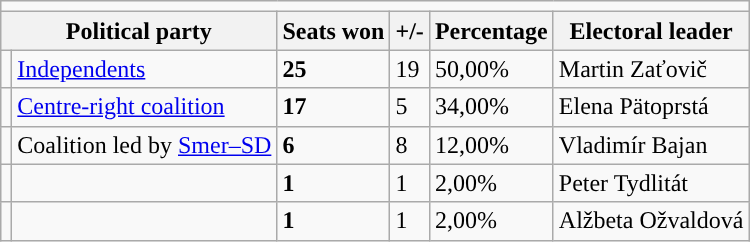<table class="wikitable" style="text-align: left;">
<tr>
<td colspan="6"></td>
</tr>
<tr>
<th colspan="2">Political party</th>
<th>Seats won</th>
<th>+/-</th>
<th>Percentage</th>
<th>Electoral leader</th>
</tr>
<tr>
<td style="background:"></td>
<td><a href='#'>Independents</a></td>
<td><strong>25</strong></td>
<td> 19</td>
<td>50,00%</td>
<td>Martin Zaťovič</td>
</tr>
<tr>
<td style="background:"></td>
<td><a href='#'>Centre-right coalition</a></td>
<td><strong>17</strong></td>
<td> 5</td>
<td>34,00%</td>
<td>Elena Pätoprstá</td>
</tr>
<tr>
<td style="background:"></td>
<td>Coalition led by <a href='#'>Smer–SD</a></td>
<td><strong>6</strong></td>
<td> 8</td>
<td>12,00%</td>
<td>Vladimír Bajan</td>
</tr>
<tr>
<td style="background:"></td>
<td></td>
<td><strong>1</strong></td>
<td> 1</td>
<td>2,00%</td>
<td>Peter Tydlitát</td>
</tr>
<tr>
<td style="background:"></td>
<td></td>
<td><strong>1</strong></td>
<td> 1</td>
<td>2,00%</td>
<td>Alžbeta Ožvaldová</td>
</tr>
</table>
